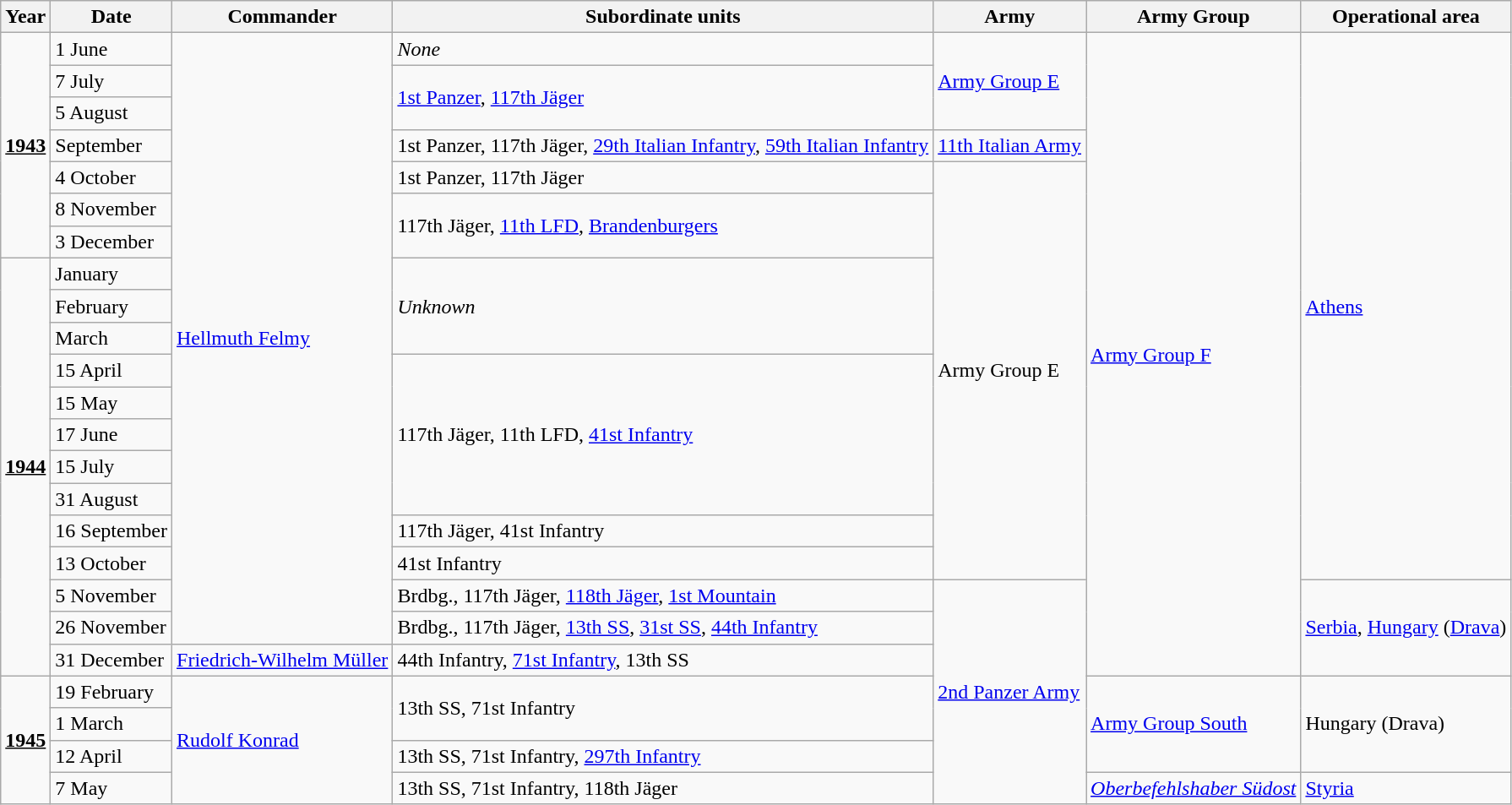<table class="wikitable">
<tr>
<th>Year</th>
<th>Date</th>
<th>Commander</th>
<th>Subordinate units</th>
<th>Army</th>
<th>Army Group</th>
<th>Operational area</th>
</tr>
<tr>
<td rowspan="7"><strong><u>1943</u></strong></td>
<td>1 June</td>
<td rowspan="19"><a href='#'>Hellmuth Felmy</a></td>
<td><em>None</em></td>
<td rowspan="3"><a href='#'>Army Group E</a></td>
<td rowspan="20"><a href='#'>Army Group F</a></td>
<td rowspan="17"><a href='#'>Athens</a></td>
</tr>
<tr>
<td>7 July</td>
<td rowspan="2"><a href='#'>1st Panzer</a>, <a href='#'>117th Jäger</a></td>
</tr>
<tr>
<td>5 August</td>
</tr>
<tr>
<td>September</td>
<td>1st Panzer, 117th Jäger, <a href='#'>29th Italian Infantry</a>, <a href='#'>59th Italian Infantry</a></td>
<td><a href='#'>11th Italian Army</a></td>
</tr>
<tr>
<td>4 October</td>
<td>1st Panzer, 117th Jäger</td>
<td rowspan="13">Army Group E</td>
</tr>
<tr>
<td>8 November</td>
<td rowspan="2">117th Jäger, <a href='#'>11th LFD</a>, <a href='#'>Brandenburgers</a></td>
</tr>
<tr>
<td>3 December</td>
</tr>
<tr>
<td rowspan="13"><strong><u>1944</u></strong></td>
<td>January</td>
<td rowspan="3"><em>Unknown</em></td>
</tr>
<tr>
<td>February</td>
</tr>
<tr>
<td>March</td>
</tr>
<tr>
<td>15 April</td>
<td rowspan="5">117th Jäger, 11th LFD, <a href='#'>41st Infantry</a></td>
</tr>
<tr>
<td>15 May</td>
</tr>
<tr>
<td>17 June</td>
</tr>
<tr>
<td>15 July</td>
</tr>
<tr>
<td>31 August</td>
</tr>
<tr>
<td>16 September</td>
<td>117th Jäger, 41st Infantry</td>
</tr>
<tr>
<td>13 October</td>
<td>41st Infantry</td>
</tr>
<tr>
<td>5 November</td>
<td>Brdbg., 117th Jäger, <a href='#'>118th Jäger</a>, <a href='#'>1st Mountain</a></td>
<td rowspan="7"><a href='#'>2nd Panzer Army</a></td>
<td rowspan="3"><a href='#'>Serbia</a>, <a href='#'>Hungary</a> (<a href='#'>Drava</a>)</td>
</tr>
<tr>
<td>26 November</td>
<td>Brdbg., 117th Jäger, <a href='#'>13th SS</a>, <a href='#'>31st SS</a>, <a href='#'>44th Infantry</a></td>
</tr>
<tr>
<td>31 December</td>
<td><a href='#'>Friedrich-Wilhelm Müller</a></td>
<td>44th Infantry, <a href='#'>71st Infantry</a>, 13th SS</td>
</tr>
<tr>
<td rowspan="4"><strong><u>1945</u></strong></td>
<td>19 February</td>
<td rowspan="4"><a href='#'>Rudolf Konrad</a></td>
<td rowspan="2">13th SS, 71st Infantry</td>
<td rowspan="3"><a href='#'>Army Group South</a></td>
<td rowspan="3">Hungary (Drava)</td>
</tr>
<tr>
<td>1 March</td>
</tr>
<tr>
<td>12 April</td>
<td>13th SS, 71st Infantry, <a href='#'>297th Infantry</a></td>
</tr>
<tr>
<td>7 May</td>
<td>13th SS, 71st Infantry, 118th Jäger</td>
<td><em><a href='#'>Oberbefehlshaber Südost</a></em></td>
<td><a href='#'>Styria</a></td>
</tr>
</table>
